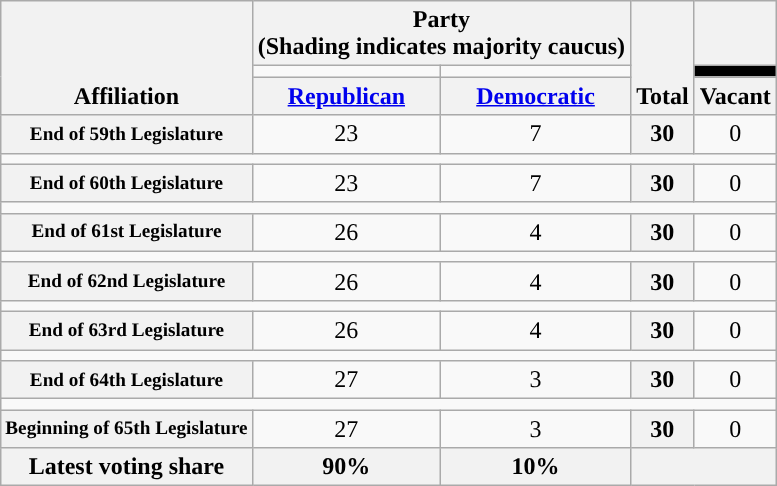<table class=wikitable style="text-align:center">
<tr style="vertical-align:bottom;">
<th rowspan=3>Affiliation</th>
<th colspan=2>Party <div>(Shading indicates majority caucus)</div></th>
<th rowspan=3>Total</th>
<th></th>
</tr>
<tr -style="height:5px">
<td style="background-color:"></td>
<td style="background-color:"></td>
<td style="background-color:black"></td>
</tr>
<tr>
<th><a href='#'>Republican</a></th>
<th><a href='#'>Democratic</a></th>
<th>Vacant</th>
</tr>
<tr>
<th nowrap style="font-size:80%">End of 59th Legislature</th>
<td>23</td>
<td>7</td>
<th>30</th>
<td>0</td>
</tr>
<tr>
<td colspan=5></td>
</tr>
<tr>
<th nowrap style="font-size:80%">End of 60th Legislature</th>
<td>23</td>
<td>7</td>
<th>30</th>
<td>0</td>
</tr>
<tr>
<td colspan=5></td>
</tr>
<tr>
<th nowrap style="font-size:80%">End of 61st Legislature</th>
<td>26</td>
<td>4</td>
<th>30</th>
<td>0</td>
</tr>
<tr>
<td colspan=5></td>
</tr>
<tr>
<th nowrap style="font-size:80%">End of 62nd Legislature</th>
<td>26</td>
<td>4</td>
<th>30</th>
<td>0</td>
</tr>
<tr>
<td colspan=5></td>
</tr>
<tr>
<th nowrap style="font-size:80%">End of 63rd Legislature</th>
<td>26</td>
<td>4</td>
<th>30</th>
<td>0</td>
</tr>
<tr>
<td colspan=5></td>
</tr>
<tr>
<th nowrap style="font-size:80%">End of 64th Legislature</th>
<td>27</td>
<td>3</td>
<th>30</th>
<td>0</td>
</tr>
<tr>
<td colspan=5></td>
</tr>
<tr>
<th nowrap style="font-size:80%">Beginning of 65th Legislature</th>
<td>27</td>
<td>3</td>
<th>30</th>
<td>0</td>
</tr>
<tr>
<th>Latest voting share</th>
<th>90% </th>
<th>10%</th>
<th colspan=2></th>
</tr>
</table>
